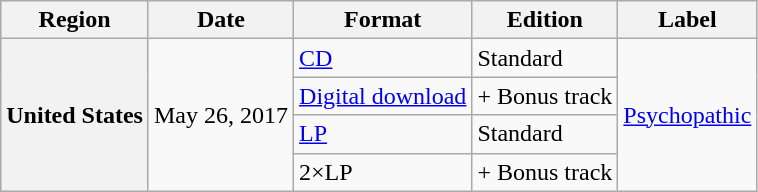<table class="wikitable plainrowheaders">
<tr>
<th scope="col">Region</th>
<th scope="col">Date</th>
<th scope="col">Format</th>
<th scope="col">Edition</th>
<th scope="col">Label</th>
</tr>
<tr>
<th scope="row" rowspan="4">United States</th>
<td rowspan="4">May 26, 2017</td>
<td><a href='#'>CD</a></td>
<td>Standard</td>
<td rowspan="4"><a href='#'>Psychopathic</a></td>
</tr>
<tr>
<td><a href='#'>Digital download</a></td>
<td>+ Bonus track</td>
</tr>
<tr>
<td><a href='#'>LP</a></td>
<td>Standard</td>
</tr>
<tr>
<td>2×LP</td>
<td>+ Bonus track</td>
</tr>
</table>
